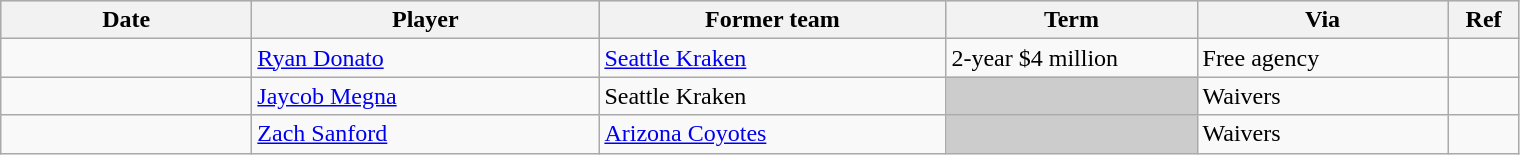<table class="wikitable">
<tr style="background:#ddd; text-align:center;">
<th style="width: 10em;">Date</th>
<th style="width: 14em;">Player</th>
<th style="width: 14em;">Former team</th>
<th style="width: 10em;">Term</th>
<th style="width: 10em;">Via</th>
<th style="width: 2.5em;">Ref</th>
</tr>
<tr>
<td></td>
<td><a href='#'>Ryan Donato</a></td>
<td><a href='#'>Seattle Kraken</a></td>
<td>2-year $4 million</td>
<td>Free agency</td>
<td></td>
</tr>
<tr>
<td></td>
<td><a href='#'>Jaycob Megna</a></td>
<td>Seattle Kraken</td>
<td style="background:#ccc;"></td>
<td>Waivers</td>
<td></td>
</tr>
<tr>
<td></td>
<td><a href='#'>Zach Sanford</a></td>
<td><a href='#'>Arizona Coyotes</a></td>
<td style="background:#ccc;"></td>
<td>Waivers</td>
<td></td>
</tr>
</table>
